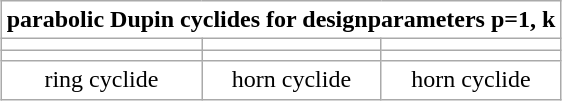<table class="wikitable" style="background-color: white; margin: 1em auto 1em auto; text-align: center;">
<tr>
<th colspan="3" style="background-color:white;">parabolic Dupin cyclides for designparameters p=1, k</th>
</tr>
<tr>
<td style="padding-left:3em; padding-right:3em"></td>
<td></td>
<td></td>
</tr>
<tr>
<td></td>
<td></td>
<td></td>
</tr>
<tr>
<td>ring cyclide</td>
<td>horn cyclide</td>
<td>horn cyclide</td>
</tr>
</table>
